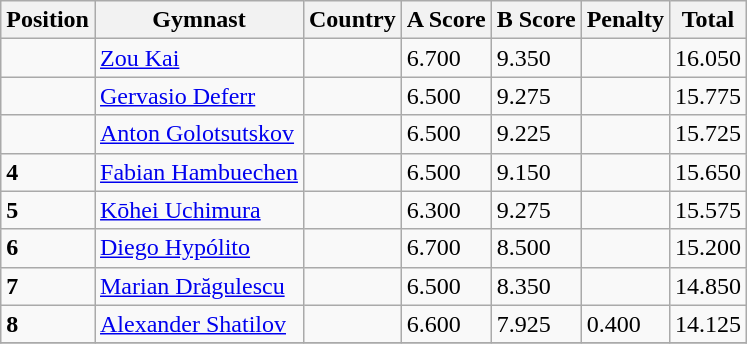<table class="wikitable sortable" style="text-align:left; font-size:100%">
<tr>
<th>Position</th>
<th>Gymnast</th>
<th>Country</th>
<th>A Score</th>
<th>B Score</th>
<th>Penalty</th>
<th>Total</th>
</tr>
<tr>
<td></td>
<td><a href='#'>Zou Kai</a></td>
<td></td>
<td>6.700</td>
<td>9.350</td>
<td></td>
<td>16.050</td>
</tr>
<tr>
<td></td>
<td><a href='#'>Gervasio Deferr</a></td>
<td></td>
<td>6.500</td>
<td>9.275</td>
<td></td>
<td>15.775</td>
</tr>
<tr>
<td></td>
<td><a href='#'>Anton Golotsutskov</a></td>
<td></td>
<td>6.500</td>
<td>9.225</td>
<td></td>
<td>15.725</td>
</tr>
<tr>
<td><strong>4</strong></td>
<td><a href='#'>Fabian Hambuechen</a></td>
<td></td>
<td>6.500</td>
<td>9.150</td>
<td></td>
<td>15.650</td>
</tr>
<tr>
<td><strong>5</strong></td>
<td><a href='#'>Kōhei Uchimura</a></td>
<td></td>
<td>6.300</td>
<td>9.275</td>
<td></td>
<td>15.575</td>
</tr>
<tr>
<td><strong>6</strong></td>
<td><a href='#'>Diego Hypólito</a></td>
<td></td>
<td>6.700</td>
<td>8.500</td>
<td></td>
<td>15.200</td>
</tr>
<tr>
<td><strong>7</strong></td>
<td><a href='#'>Marian Drăgulescu</a></td>
<td></td>
<td>6.500</td>
<td>8.350</td>
<td></td>
<td>14.850</td>
</tr>
<tr>
<td><strong>8</strong></td>
<td><a href='#'>Alexander Shatilov</a></td>
<td></td>
<td>6.600</td>
<td>7.925</td>
<td>0.400</td>
<td>14.125</td>
</tr>
<tr>
</tr>
</table>
